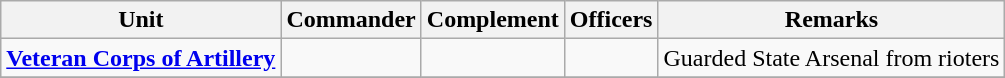<table class="wikitable">
<tr>
<th>Unit</th>
<th>Commander</th>
<th>Complement</th>
<th>Officers</th>
<th>Remarks</th>
</tr>
<tr>
<td><strong><a href='#'>Veteran Corps of Artillery</a></strong></td>
<td align="center"></td>
<td align="center"></td>
<td align="center"></td>
<td align="center">Guarded State Arsenal from rioters</td>
</tr>
<tr>
</tr>
</table>
